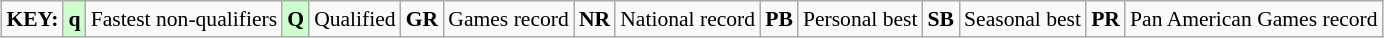<table class="wikitable" style="margin:0.5em auto; font-size:90%;">
<tr>
<td><strong>KEY:</strong></td>
<td bgcolor=ccffcc align=center><strong>q</strong></td>
<td>Fastest non-qualifiers</td>
<td bgcolor=ccffcc align=center><strong>Q</strong></td>
<td>Qualified</td>
<td align=center><strong>GR</strong></td>
<td>Games record</td>
<td align=center><strong>NR</strong></td>
<td>National record</td>
<td align=center><strong>PB</strong></td>
<td>Personal best</td>
<td align=center><strong>SB</strong></td>
<td>Seasonal best</td>
<td align=center><strong>PR</strong></td>
<td>Pan American Games record</td>
</tr>
</table>
